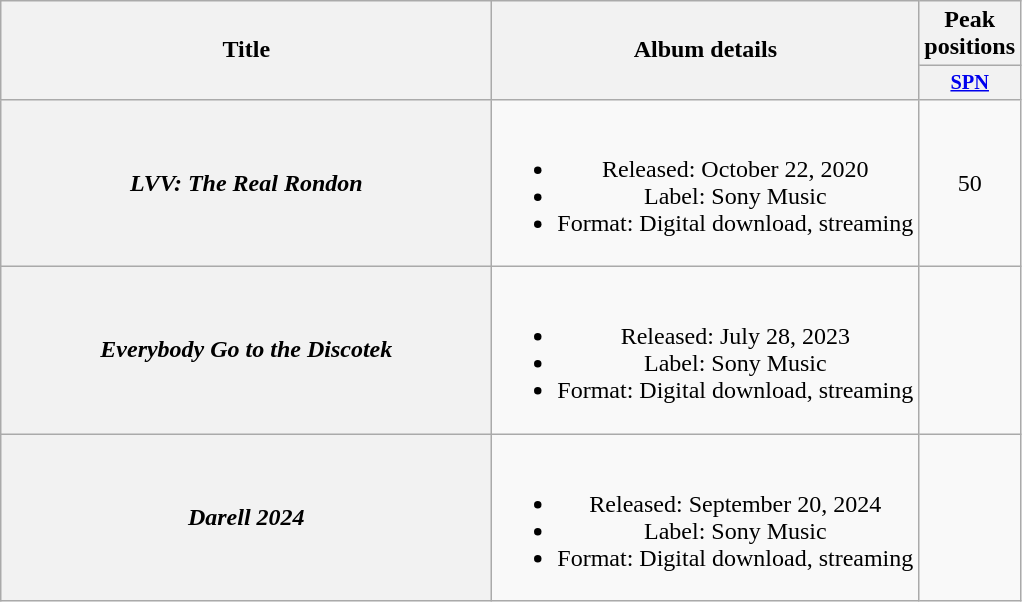<table class="wikitable plainrowheaders" style="text-align:center;">
<tr>
<th rowspan="2" style="width:20em;">Title</th>
<th rowspan="2">Album details</th>
<th scope="col" colspan="1">Peak positions</th>
</tr>
<tr>
<th scope="col" style="width:3em;font-size:85%;"><a href='#'>SPN</a><br></th>
</tr>
<tr>
<th><strong><em>LVV: The Real Rondon</em></strong></th>
<td><br><ul><li>Released: October 22, 2020</li><li>Label: Sony Music</li><li>Format: Digital download, streaming</li></ul></td>
<td>50</td>
</tr>
<tr>
<th><em>Everybody Go to the Discotek</em></th>
<td><br><ul><li>Released: July 28, 2023</li><li>Label: Sony Music</li><li>Format: Digital download, streaming</li></ul></td>
<td></td>
</tr>
<tr>
<th><strong><em>Darell 2024</em></strong></th>
<td><br><ul><li>Released: September 20, 2024</li><li>Label: Sony Music</li><li>Format: Digital download, streaming</li></ul></td>
<td></td>
</tr>
</table>
